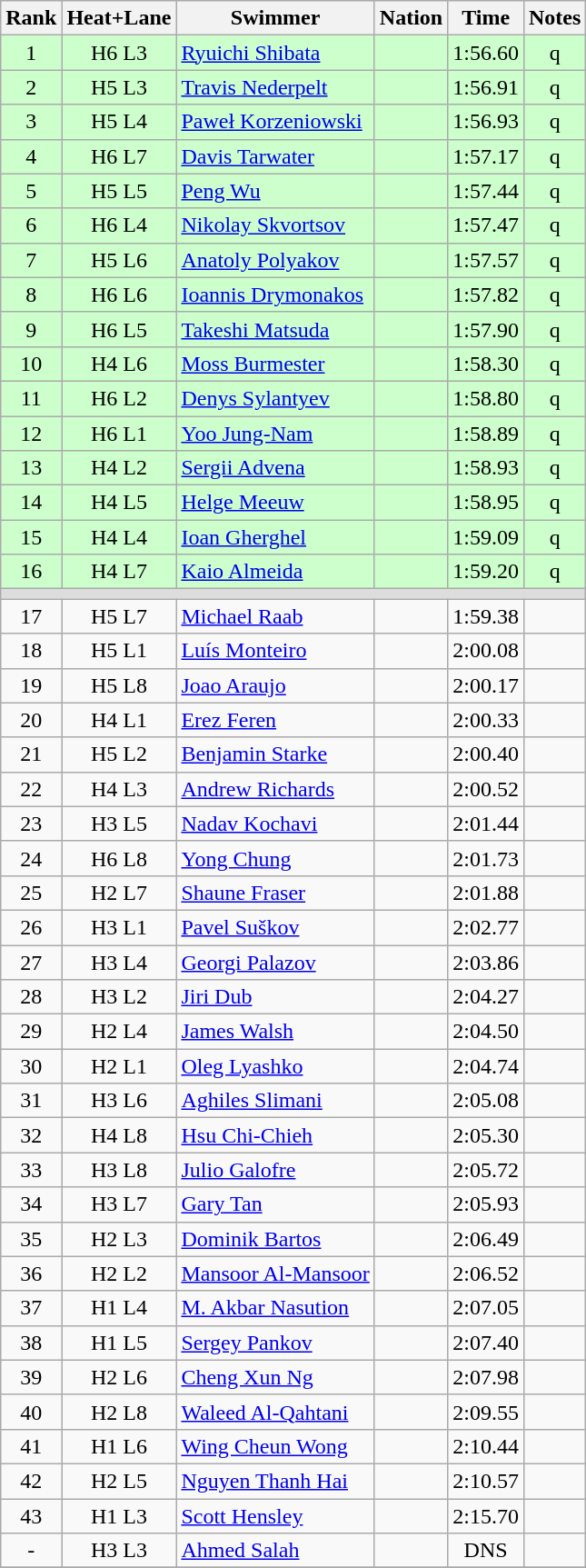<table class="wikitable sortable" style="text-align:center">
<tr>
<th>Rank</th>
<th>Heat+Lane</th>
<th>Swimmer</th>
<th>Nation</th>
<th>Time</th>
<th>Notes</th>
</tr>
<tr bgcolor=ccffcc>
<td>1</td>
<td>H6 L3</td>
<td align=left><a href='#'>Ryuichi Shibata</a></td>
<td align=left></td>
<td>1:56.60</td>
<td>q</td>
</tr>
<tr bgcolor=ccffcc>
<td>2</td>
<td>H5 L3</td>
<td align=left><a href='#'>Travis Nederpelt</a></td>
<td align=left></td>
<td>1:56.91</td>
<td>q</td>
</tr>
<tr bgcolor=ccffcc>
<td>3</td>
<td>H5 L4</td>
<td align=left><a href='#'>Paweł Korzeniowski</a></td>
<td align=left></td>
<td>1:56.93</td>
<td>q</td>
</tr>
<tr bgcolor=ccffcc>
<td>4</td>
<td>H6 L7</td>
<td align=left><a href='#'>Davis Tarwater</a></td>
<td align=left></td>
<td>1:57.17</td>
<td>q</td>
</tr>
<tr bgcolor=ccffcc>
<td>5</td>
<td>H5 L5</td>
<td align=left><a href='#'>Peng Wu</a></td>
<td align=left></td>
<td>1:57.44</td>
<td>q</td>
</tr>
<tr bgcolor=ccffcc>
<td>6</td>
<td>H6 L4</td>
<td align=left><a href='#'>Nikolay Skvortsov</a></td>
<td align=left></td>
<td>1:57.47</td>
<td>q</td>
</tr>
<tr bgcolor=ccffcc>
<td>7</td>
<td>H5 L6</td>
<td align=left><a href='#'>Anatoly Polyakov</a></td>
<td align=left></td>
<td>1:57.57</td>
<td>q</td>
</tr>
<tr bgcolor=ccffcc>
<td>8</td>
<td>H6 L6</td>
<td align=left><a href='#'>Ioannis Drymonakos</a></td>
<td align=left></td>
<td>1:57.82</td>
<td>q</td>
</tr>
<tr bgcolor=ccffcc>
<td>9</td>
<td>H6 L5</td>
<td align=left><a href='#'>Takeshi Matsuda</a></td>
<td align=left></td>
<td>1:57.90</td>
<td>q</td>
</tr>
<tr bgcolor=ccffcc>
<td>10</td>
<td>H4 L6</td>
<td align=left><a href='#'>Moss Burmester</a></td>
<td align=left></td>
<td>1:58.30</td>
<td>q</td>
</tr>
<tr bgcolor=ccffcc>
<td>11</td>
<td>H6 L2</td>
<td align=left><a href='#'>Denys Sylantyev</a></td>
<td align=left></td>
<td>1:58.80</td>
<td>q</td>
</tr>
<tr bgcolor=ccffcc>
<td>12</td>
<td>H6 L1</td>
<td align=left><a href='#'>Yoo Jung-Nam</a></td>
<td align=left></td>
<td>1:58.89</td>
<td>q</td>
</tr>
<tr bgcolor=ccffcc>
<td>13</td>
<td>H4 L2</td>
<td align=left><a href='#'>Sergii Advena</a></td>
<td align=left></td>
<td>1:58.93</td>
<td>q</td>
</tr>
<tr bgcolor=ccffcc>
<td>14</td>
<td>H4 L5</td>
<td align=left><a href='#'>Helge Meeuw</a></td>
<td align=left></td>
<td>1:58.95</td>
<td>q</td>
</tr>
<tr bgcolor=ccffcc>
<td>15</td>
<td>H4 L4</td>
<td align=left><a href='#'>Ioan Gherghel</a></td>
<td align=left></td>
<td>1:59.09</td>
<td>q</td>
</tr>
<tr bgcolor=ccffcc>
<td>16</td>
<td>H4 L7</td>
<td align=left><a href='#'>Kaio Almeida</a></td>
<td align=left></td>
<td>1:59.20</td>
<td>q</td>
</tr>
<tr bgcolor=#DDDDDD>
<td colspan=7></td>
</tr>
<tr>
<td>17</td>
<td>H5 L7</td>
<td align=left><a href='#'>Michael Raab</a></td>
<td align=left></td>
<td>1:59.38</td>
<td></td>
</tr>
<tr>
<td>18</td>
<td>H5 L1</td>
<td align=left><a href='#'>Luís Monteiro</a></td>
<td align=left></td>
<td>2:00.08</td>
<td></td>
</tr>
<tr>
<td>19</td>
<td>H5 L8</td>
<td align=left><a href='#'>Joao Araujo</a></td>
<td align=left></td>
<td>2:00.17</td>
<td></td>
</tr>
<tr>
<td>20</td>
<td>H4 L1</td>
<td align=left><a href='#'>Erez Feren</a></td>
<td align=left></td>
<td>2:00.33</td>
<td></td>
</tr>
<tr>
<td>21</td>
<td>H5 L2</td>
<td align=left><a href='#'>Benjamin Starke</a></td>
<td align=left></td>
<td>2:00.40</td>
<td></td>
</tr>
<tr>
<td>22</td>
<td>H4 L3</td>
<td align=left><a href='#'>Andrew Richards</a></td>
<td align=left></td>
<td>2:00.52</td>
<td></td>
</tr>
<tr>
<td>23</td>
<td>H3 L5</td>
<td align=left><a href='#'>Nadav Kochavi</a></td>
<td align=left></td>
<td>2:01.44</td>
<td></td>
</tr>
<tr>
<td>24</td>
<td>H6 L8</td>
<td align=left><a href='#'>Yong Chung</a></td>
<td align=left></td>
<td>2:01.73</td>
<td></td>
</tr>
<tr>
<td>25</td>
<td>H2 L7</td>
<td align=left><a href='#'>Shaune Fraser</a></td>
<td align=left></td>
<td>2:01.88</td>
<td></td>
</tr>
<tr>
<td>26</td>
<td>H3 L1</td>
<td align=left><a href='#'>Pavel Suškov</a></td>
<td align=left></td>
<td>2:02.77</td>
<td></td>
</tr>
<tr>
<td>27</td>
<td>H3 L4</td>
<td align=left><a href='#'>Georgi Palazov</a></td>
<td align=left></td>
<td>2:03.86</td>
<td></td>
</tr>
<tr>
<td>28</td>
<td>H3 L2</td>
<td align=left><a href='#'>Jiri Dub</a></td>
<td align=left></td>
<td>2:04.27</td>
<td></td>
</tr>
<tr>
<td>29</td>
<td>H2 L4</td>
<td align=left><a href='#'>James Walsh</a></td>
<td align=left></td>
<td>2:04.50</td>
<td></td>
</tr>
<tr>
<td>30</td>
<td>H2 L1</td>
<td align=left><a href='#'>Oleg Lyashko</a></td>
<td align=left></td>
<td>2:04.74</td>
<td></td>
</tr>
<tr>
<td>31</td>
<td>H3 L6</td>
<td align=left><a href='#'>Aghiles Slimani</a></td>
<td align=left></td>
<td>2:05.08</td>
<td></td>
</tr>
<tr>
<td>32</td>
<td>H4 L8</td>
<td align=left><a href='#'>Hsu Chi-Chieh</a></td>
<td align=left></td>
<td>2:05.30</td>
<td></td>
</tr>
<tr>
<td>33</td>
<td>H3 L8</td>
<td align=left><a href='#'>Julio Galofre</a></td>
<td align=left></td>
<td>2:05.72</td>
<td></td>
</tr>
<tr>
<td>34</td>
<td>H3 L7</td>
<td align=left><a href='#'>Gary Tan</a></td>
<td align=left></td>
<td>2:05.93</td>
<td></td>
</tr>
<tr>
<td>35</td>
<td>H2 L3</td>
<td align=left><a href='#'>Dominik Bartos</a></td>
<td align=left></td>
<td>2:06.49</td>
<td></td>
</tr>
<tr>
<td>36</td>
<td>H2 L2</td>
<td align=left><a href='#'>Mansoor Al-Mansoor</a></td>
<td align=left></td>
<td>2:06.52</td>
<td></td>
</tr>
<tr>
<td>37</td>
<td>H1 L4</td>
<td align=left><a href='#'>M. Akbar Nasution</a></td>
<td align=left></td>
<td>2:07.05</td>
<td></td>
</tr>
<tr>
<td>38</td>
<td>H1 L5</td>
<td align=left><a href='#'>Sergey Pankov</a></td>
<td align=left></td>
<td>2:07.40</td>
<td></td>
</tr>
<tr>
<td>39</td>
<td>H2 L6</td>
<td align=left><a href='#'>Cheng Xun Ng</a></td>
<td align=left></td>
<td>2:07.98</td>
<td></td>
</tr>
<tr>
<td>40</td>
<td>H2 L8</td>
<td align=left><a href='#'>Waleed Al-Qahtani</a></td>
<td align=left></td>
<td>2:09.55</td>
<td></td>
</tr>
<tr>
<td>41</td>
<td>H1 L6</td>
<td align=left><a href='#'>Wing Cheun Wong</a></td>
<td align=left></td>
<td>2:10.44</td>
<td></td>
</tr>
<tr>
<td>42</td>
<td>H2 L5</td>
<td align=left><a href='#'>Nguyen Thanh Hai</a></td>
<td align=left></td>
<td>2:10.57</td>
<td></td>
</tr>
<tr>
<td>43</td>
<td>H1 L3</td>
<td align=left><a href='#'>Scott Hensley</a></td>
<td align=left></td>
<td>2:15.70</td>
<td></td>
</tr>
<tr>
<td>-</td>
<td>H3 L3</td>
<td align=left><a href='#'>Ahmed Salah</a></td>
<td align=left></td>
<td>DNS</td>
<td></td>
</tr>
<tr>
</tr>
</table>
